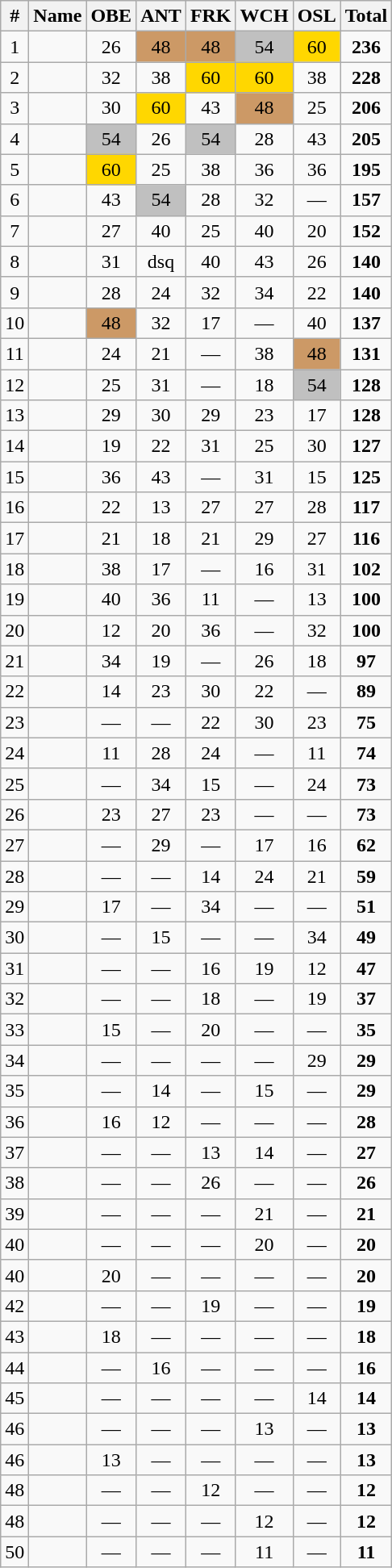<table class="wikitable sortable" style="text-align:center;">
<tr>
<th>#</th>
<th>Name</th>
<th>OBE</th>
<th>ANT</th>
<th>FRK</th>
<th>WCH</th>
<th>OSL</th>
<th>Total</th>
</tr>
<tr>
<td>1</td>
<td align="left"></td>
<td>26</td>
<td bgcolor=CC9966>48</td>
<td bgcolor=CC9966>48</td>
<td bgcolor="silver">54</td>
<td bgcolor="gold">60</td>
<td><strong>236</strong></td>
</tr>
<tr>
<td>2</td>
<td align="left"></td>
<td>32</td>
<td>38</td>
<td bgcolor="gold">60</td>
<td bgcolor="gold">60</td>
<td>38</td>
<td><strong>228</strong></td>
</tr>
<tr>
<td>3</td>
<td align="left"></td>
<td>30</td>
<td bgcolor="gold">60</td>
<td>43</td>
<td bgcolor=CC9966>48</td>
<td>25</td>
<td><strong>206</strong></td>
</tr>
<tr>
<td>4</td>
<td align="left"></td>
<td bgcolor="silver">54</td>
<td>26</td>
<td bgcolor="silver">54</td>
<td>28</td>
<td>43</td>
<td><strong>205</strong></td>
</tr>
<tr>
<td>5</td>
<td align="left"></td>
<td bgcolor="gold">60</td>
<td>25</td>
<td>38</td>
<td>36</td>
<td>36</td>
<td><strong>195</strong></td>
</tr>
<tr>
<td>6</td>
<td align="left"></td>
<td>43</td>
<td bgcolor="silver">54</td>
<td>28</td>
<td>32</td>
<td>—</td>
<td><strong>157</strong></td>
</tr>
<tr>
<td>7</td>
<td align="left"></td>
<td>27</td>
<td>40</td>
<td>25</td>
<td>40</td>
<td>20</td>
<td><strong>152</strong></td>
</tr>
<tr>
<td>8</td>
<td align="left"></td>
<td>31</td>
<td>dsq</td>
<td>40</td>
<td>43</td>
<td>26</td>
<td><strong>140</strong></td>
</tr>
<tr>
<td>9</td>
<td align="left"></td>
<td>28</td>
<td>24</td>
<td>32</td>
<td>34</td>
<td>22</td>
<td><strong>140</strong></td>
</tr>
<tr>
<td>10</td>
<td align="left"></td>
<td bgcolor=CC9966>48</td>
<td>32</td>
<td>17</td>
<td>—</td>
<td>40</td>
<td><strong>137</strong></td>
</tr>
<tr>
<td>11</td>
<td align="left"></td>
<td>24</td>
<td>21</td>
<td>—</td>
<td>38</td>
<td bgcolor=CC9966>48</td>
<td><strong>131</strong></td>
</tr>
<tr>
<td>12</td>
<td align="left"></td>
<td>25</td>
<td>31</td>
<td>—</td>
<td>18</td>
<td bgcolor="silver">54</td>
<td><strong>128</strong></td>
</tr>
<tr>
<td>13</td>
<td align="left"></td>
<td>29</td>
<td>30</td>
<td>29</td>
<td>23</td>
<td>17</td>
<td><strong>128</strong></td>
</tr>
<tr>
<td>14</td>
<td align="left"></td>
<td>19</td>
<td>22</td>
<td>31</td>
<td>25</td>
<td>30</td>
<td><strong>127</strong></td>
</tr>
<tr>
<td>15</td>
<td align="left"></td>
<td>36</td>
<td>43</td>
<td>—</td>
<td>31</td>
<td>15</td>
<td><strong>125</strong></td>
</tr>
<tr>
<td>16</td>
<td align="left"></td>
<td>22</td>
<td>13</td>
<td>27</td>
<td>27</td>
<td>28</td>
<td><strong>117</strong></td>
</tr>
<tr>
<td>17</td>
<td align="left"></td>
<td>21</td>
<td>18</td>
<td>21</td>
<td>29</td>
<td>27</td>
<td><strong>116</strong></td>
</tr>
<tr>
<td>18</td>
<td align="left"></td>
<td>38</td>
<td>17</td>
<td>—</td>
<td>16</td>
<td>31</td>
<td><strong>102</strong></td>
</tr>
<tr>
<td>19</td>
<td align="left"></td>
<td>40</td>
<td>36</td>
<td>11</td>
<td>—</td>
<td>13</td>
<td><strong>100</strong></td>
</tr>
<tr>
<td>20</td>
<td align="left"></td>
<td>12</td>
<td>20</td>
<td>36</td>
<td>—</td>
<td>32</td>
<td><strong>100</strong></td>
</tr>
<tr>
<td>21</td>
<td align="left"></td>
<td>34</td>
<td>19</td>
<td>—</td>
<td>26</td>
<td>18</td>
<td><strong>97</strong></td>
</tr>
<tr>
<td>22</td>
<td align="left"></td>
<td>14</td>
<td>23</td>
<td>30</td>
<td>22</td>
<td>—</td>
<td><strong>89</strong></td>
</tr>
<tr>
<td>23</td>
<td align="left"></td>
<td>—</td>
<td>—</td>
<td>22</td>
<td>30</td>
<td>23</td>
<td><strong>75</strong></td>
</tr>
<tr>
<td>24</td>
<td align="left"></td>
<td>11</td>
<td>28</td>
<td>24</td>
<td>—</td>
<td>11</td>
<td><strong>74</strong></td>
</tr>
<tr>
<td>25</td>
<td align="left"></td>
<td>—</td>
<td>34</td>
<td>15</td>
<td>—</td>
<td>24</td>
<td><strong>73</strong></td>
</tr>
<tr>
<td>26</td>
<td align="left"></td>
<td>23</td>
<td>27</td>
<td>23</td>
<td>—</td>
<td>—</td>
<td><strong>73</strong></td>
</tr>
<tr>
<td>27</td>
<td align="left"></td>
<td>—</td>
<td>29</td>
<td>—</td>
<td>17</td>
<td>16</td>
<td><strong>62</strong></td>
</tr>
<tr>
<td>28</td>
<td align="left"></td>
<td>—</td>
<td>—</td>
<td>14</td>
<td>24</td>
<td>21</td>
<td><strong>59</strong></td>
</tr>
<tr>
<td>29</td>
<td align="left"></td>
<td>17</td>
<td>—</td>
<td>34</td>
<td>—</td>
<td>—</td>
<td><strong>51</strong></td>
</tr>
<tr>
<td>30</td>
<td align="left"></td>
<td>—</td>
<td>15</td>
<td>—</td>
<td>—</td>
<td>34</td>
<td><strong>49</strong></td>
</tr>
<tr>
<td>31</td>
<td align="left"></td>
<td>—</td>
<td>—</td>
<td>16</td>
<td>19</td>
<td>12</td>
<td><strong>47</strong></td>
</tr>
<tr>
<td>32</td>
<td align="left"></td>
<td>—</td>
<td>—</td>
<td>18</td>
<td>—</td>
<td>19</td>
<td><strong>37</strong></td>
</tr>
<tr>
<td>33</td>
<td align="left"></td>
<td>15</td>
<td>—</td>
<td>20</td>
<td>—</td>
<td>—</td>
<td><strong>35</strong></td>
</tr>
<tr>
<td>34</td>
<td align="left"></td>
<td>—</td>
<td>—</td>
<td>—</td>
<td>—</td>
<td>29</td>
<td><strong>29</strong></td>
</tr>
<tr>
<td>35</td>
<td align="left"></td>
<td>—</td>
<td>14</td>
<td>—</td>
<td>15</td>
<td>—</td>
<td><strong>29</strong></td>
</tr>
<tr>
<td>36</td>
<td align="left"></td>
<td>16</td>
<td>12</td>
<td>—</td>
<td>—</td>
<td>—</td>
<td><strong>28</strong></td>
</tr>
<tr>
<td>37</td>
<td align="left"></td>
<td>—</td>
<td>—</td>
<td>13</td>
<td>14</td>
<td>—</td>
<td><strong>27</strong></td>
</tr>
<tr>
<td>38</td>
<td align="left"></td>
<td>—</td>
<td>—</td>
<td>26</td>
<td>—</td>
<td>—</td>
<td><strong>26</strong></td>
</tr>
<tr>
<td>39</td>
<td align="left"></td>
<td>—</td>
<td>—</td>
<td>—</td>
<td>21</td>
<td>—</td>
<td><strong>21</strong></td>
</tr>
<tr>
<td>40</td>
<td align="left"></td>
<td>—</td>
<td>—</td>
<td>—</td>
<td>20</td>
<td>—</td>
<td><strong>20</strong></td>
</tr>
<tr>
<td>40</td>
<td align="left"></td>
<td>20</td>
<td>—</td>
<td>—</td>
<td>—</td>
<td>—</td>
<td><strong>20</strong></td>
</tr>
<tr>
<td>42</td>
<td align="left"></td>
<td>—</td>
<td>—</td>
<td>19</td>
<td>—</td>
<td>—</td>
<td><strong>19</strong></td>
</tr>
<tr>
<td>43</td>
<td align="left"></td>
<td>18</td>
<td>—</td>
<td>—</td>
<td>—</td>
<td>—</td>
<td><strong>18</strong></td>
</tr>
<tr>
<td>44</td>
<td align="left"></td>
<td>—</td>
<td>16</td>
<td>—</td>
<td>—</td>
<td>—</td>
<td><strong>16</strong></td>
</tr>
<tr>
<td>45</td>
<td align="left"></td>
<td>—</td>
<td>—</td>
<td>—</td>
<td>—</td>
<td>14</td>
<td><strong>14</strong></td>
</tr>
<tr>
<td>46</td>
<td align="left"></td>
<td>—</td>
<td>—</td>
<td>—</td>
<td>13</td>
<td>—</td>
<td><strong>13</strong></td>
</tr>
<tr>
<td>46</td>
<td align="left"></td>
<td>13</td>
<td>—</td>
<td>—</td>
<td>—</td>
<td>—</td>
<td><strong>13</strong></td>
</tr>
<tr>
<td>48</td>
<td align="left"></td>
<td>—</td>
<td>—</td>
<td>12</td>
<td>—</td>
<td>—</td>
<td><strong>12</strong></td>
</tr>
<tr>
<td>48</td>
<td align="left"></td>
<td>—</td>
<td>—</td>
<td>—</td>
<td>12</td>
<td>—</td>
<td><strong>12</strong></td>
</tr>
<tr>
<td>50</td>
<td align="left"></td>
<td>—</td>
<td>—</td>
<td>—</td>
<td>11</td>
<td>—</td>
<td><strong>11</strong></td>
</tr>
</table>
